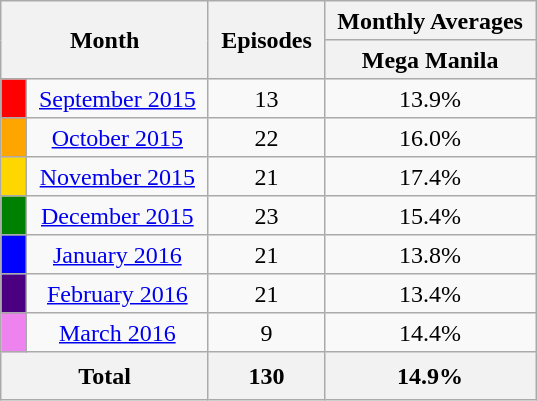<table class="wikitable plainrowheaders" style="text-align: center; line-height:25px;">
<tr class="wikitable" style="text-align: center;">
<th colspan="2" rowspan="2" style="padding: 0 8px;">Month</th>
<th rowspan="2" style="padding: 0 8px;">Episodes</th>
<th colspan="2" style="padding: 0 8px;">Monthly Averages</th>
</tr>
<tr>
<th style="padding: 0 8px;">Mega Manila</th>
</tr>
<tr>
<td style="padding: 0 8px; background:#FF0000;"></td>
<td style="padding: 0 8px;" '><a href='#'>September 2015</a></td>
<td style="padding: 0 8px;">13</td>
<td style="padding: 0 8px;">13.9%</td>
</tr>
<tr>
<td style="padding: 0 8px; background:#FFA500;"></td>
<td style="padding: 0 8px;" '><a href='#'>October 2015</a></td>
<td style="padding: 0 8px;">22</td>
<td style="padding: 0 8px;">16.0%</td>
</tr>
<tr>
<td style="padding: 0 8px; background:#FFD700;"></td>
<td style="padding: 0 8px;" '><a href='#'>November 2015</a></td>
<td style="padding: 0 8px;">21</td>
<td style="padding: 0 8px;">17.4%</td>
</tr>
<tr>
<td style="padding: 0 8px; background:#008000;"></td>
<td style="padding: 0 8px;" '><a href='#'>December 2015</a></td>
<td style="padding: 0 8px;">23</td>
<td style="padding: 0 8px;">15.4%</td>
</tr>
<tr>
<td style="padding: 0 8px; background:#0000FF;"></td>
<td style="padding: 0 8px;" '><a href='#'>January 2016</a></td>
<td style="padding: 0 8px;">21</td>
<td style="padding: 0 8px;">13.8%</td>
</tr>
<tr>
<td style="padding: 0 8px; background:#4B0082;"></td>
<td style="padding: 0 8px;" '><a href='#'>February 2016</a></td>
<td style="padding: 0 8px;">21</td>
<td style="padding: 0 8px;">13.4%</td>
</tr>
<tr>
<td style="padding: 0 8px; background:#EE82EE;"></td>
<td style="padding: 0 8px;" '><a href='#'>March 2016</a></td>
<td style="padding: 0 8px;">9</td>
<td style="padding: 0 8px;">14.4%</td>
</tr>
<tr>
<th colspan="2">Total</th>
<th colspan="1">130</th>
<th colspan="2">14.9%</th>
</tr>
</table>
